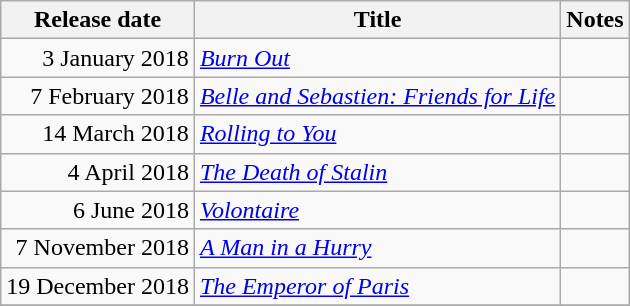<table class="wikitable sortable">
<tr>
<th scope="col">Release date</th>
<th>Title</th>
<th>Notes</th>
</tr>
<tr>
<td style="text-align:right;">3 January 2018</td>
<td><em><a href='#'>Burn Out</a></em></td>
<td></td>
</tr>
<tr>
<td style="text-align:right;">7 February 2018</td>
<td><em><a href='#'>Belle and Sebastien: Friends for Life</a></em></td>
<td></td>
</tr>
<tr>
<td style="text-align:right;">14 March 2018</td>
<td><em><a href='#'>Rolling to You</a></em></td>
<td></td>
</tr>
<tr>
<td style="text-align:right;">4 April 2018</td>
<td><em><a href='#'>The Death of Stalin</a></em></td>
<td></td>
</tr>
<tr>
<td style="text-align:right;">6 June 2018</td>
<td><em><a href='#'>Volontaire</a></em></td>
<td></td>
</tr>
<tr>
<td style="text-align:right;">7 November 2018</td>
<td><em><a href='#'>A Man in a Hurry</a></em></td>
<td></td>
</tr>
<tr>
<td style="text-align:right;">19 December 2018</td>
<td><em><a href='#'>The Emperor of Paris</a></em></td>
<td></td>
</tr>
<tr>
</tr>
</table>
